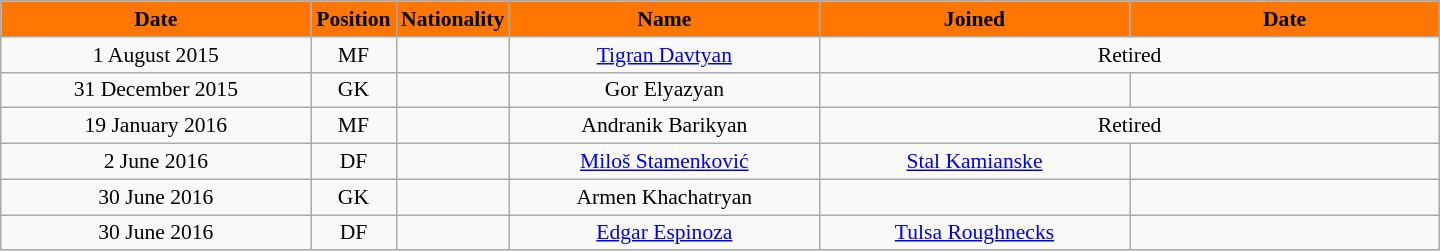<table class="wikitable"  style="text-align:center; font-size:90%; ">
<tr>
<th style="background:#FF7700; color:#000000; width:200px;">Date</th>
<th style="background:#FF7700; color:#000000; width:50px;">Position</th>
<th style="background:#FF7700; color:#000000; width:50px;">Nationality</th>
<th style="background:#FF7700; color:#000000; width:200px;">Name</th>
<th style="background:#FF7700; color:#000000; width:200px;">Joined</th>
<th style="background:#FF7700; color:#000000; width:200px;">Date</th>
</tr>
<tr>
<td>1 August 2015</td>
<td>MF</td>
<td></td>
<td><a href='#'>Tigran Davtyan</a></td>
<td colspan="2">Retired</td>
</tr>
<tr>
<td>31 December 2015</td>
<td>GK</td>
<td></td>
<td>Gor Elyazyan</td>
<td></td>
<td></td>
</tr>
<tr>
<td>19 January 2016</td>
<td>MF</td>
<td></td>
<td>Andranik Barikyan</td>
<td colspan="2">Retired</td>
</tr>
<tr>
<td>2 June 2016</td>
<td>DF</td>
<td></td>
<td><a href='#'>Miloš Stamenković</a></td>
<td><a href='#'>Stal Kamianske</a></td>
<td></td>
</tr>
<tr>
<td>30 June 2016</td>
<td>GK</td>
<td></td>
<td>Armen Khachatryan</td>
<td></td>
<td></td>
</tr>
<tr>
<td>30 June 2016</td>
<td>DF</td>
<td></td>
<td><a href='#'>Edgar Espinoza</a></td>
<td><a href='#'>Tulsa Roughnecks</a></td>
<td></td>
</tr>
</table>
